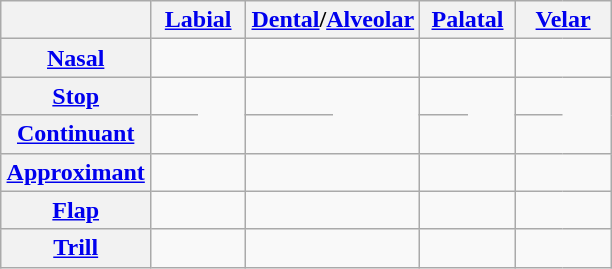<table class="wikitable" style="margin: 1em auto 1em auto; text-align: center;">
<tr>
<th></th>
<th colspan="2"><a href='#'>Labial</a></th>
<th colspan="2"><a href='#'>Dental</a>/<a href='#'>Alveolar</a></th>
<th colspan="2"><a href='#'>Palatal</a></th>
<th colspan="2"><a href='#'>Velar</a></th>
</tr>
<tr>
<th><a href='#'>Nasal</a></th>
<td style="border-right:0; width:25px;"></td>
<td style="border-left:0; width:25px;"></td>
<td style="border-right:0; width:25px;"></td>
<td style="border-left:0; width:25px;"></td>
<td style="border-right:0; width:25px;"></td>
<td style="border-left:0; width:25px;"></td>
<td colspan="2"></td>
</tr>
<tr>
<th><a href='#'>Stop</a></th>
<td style="border-right: 0;"></td>
<td rowspan="2" style="border-left: 0;"></td>
<td style="border-right: 0;"></td>
<td rowspan="2" style="border-left:0; width:25px;"></td>
<td style="border-right:0; width:25px;"></td>
<td rowspan="2" style="border-left:0; width:25px;"></td>
<td style="border-right:0; width:25px;"></td>
<td rowspan="2" style="border-left:0; width:25px;"></td>
</tr>
<tr>
<th><a href='#'>Continuant</a></th>
<td style="border-right: 0;"></td>
<td style="border-right: 0;"></td>
<td style="border-right: 0;"></td>
<td style="border-right: 0;"></td>
</tr>
<tr>
<th><a href='#'>Approximant</a></th>
<td colspan="2"></td>
<td style="border-right: 0;"></td>
<td style="border-left: 0;"></td>
<td style="border-right: 0;"></td>
<td style="border-left: 0;"></td>
<td style="border-right: 0;"></td>
<td style="border-left: 0;"></td>
</tr>
<tr>
<th><a href='#'>Flap</a></th>
<td colspan="2"></td>
<td style="border-right: 0;"></td>
<td style="border-left: 0;"></td>
<td colspan="2"></td>
<td colspan="2"></td>
</tr>
<tr>
<th><a href='#'>Trill</a></th>
<td colspan="2"></td>
<td style="border-right: 0;"></td>
<td style="border-left: 0;"></td>
<td colspan="2"></td>
<td colspan="2"></td>
</tr>
</table>
